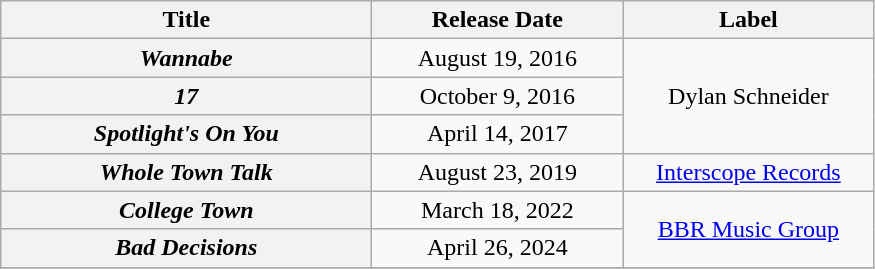<table class="wikitable plainrowheaders" style="text-align:center;">
<tr>
<th scope="col" style="width:15em;">Title</th>
<th scope="col" style="width:10em;">Release Date</th>
<th scope="col" style="width:10em;">Label</th>
</tr>
<tr>
<th scope="row"><em>Wannabe</em></th>
<td>August 19, 2016</td>
<td rowspan="3">Dylan Schneider</td>
</tr>
<tr>
<th scope="row"><em>17</em></th>
<td>October 9, 2016</td>
</tr>
<tr>
<th scope="row"><em>Spotlight's On You</em></th>
<td>April 14, 2017</td>
</tr>
<tr>
<th scope="row"><em>Whole Town Talk</em></th>
<td>August 23, 2019</td>
<td><a href='#'>Interscope Records</a></td>
</tr>
<tr>
<th scope="row"><em>College Town</em></th>
<td>March 18, 2022</td>
<td rowspan="2"><a href='#'>BBR Music Group</a></td>
</tr>
<tr>
<th scope="row"><em>Bad Decisions</em></th>
<td>April 26, 2024</td>
</tr>
<tr>
</tr>
</table>
